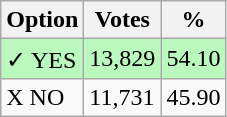<table class="wikitable">
<tr>
<th>Option</th>
<th>Votes</th>
<th>%</th>
</tr>
<tr>
<td style=background:#bbf8be>✓ YES</td>
<td style=background:#bbf8be>13,829</td>
<td style=background:#bbf8be>54.10</td>
</tr>
<tr>
<td>X NO</td>
<td>11,731</td>
<td>45.90</td>
</tr>
</table>
